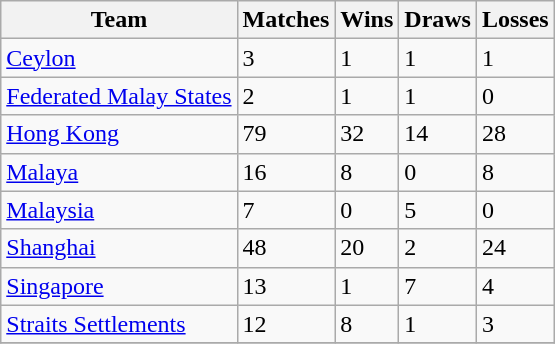<table class="wikitable" style="text-align:left">
<tr>
<th>Team</th>
<th>Matches</th>
<th>Wins</th>
<th>Draws</th>
<th>Losses</th>
</tr>
<tr>
<td><a href='#'>Ceylon</a></td>
<td>3</td>
<td>1</td>
<td>1</td>
<td>1</td>
</tr>
<tr>
<td><a href='#'>Federated Malay States</a></td>
<td>2</td>
<td>1</td>
<td>1</td>
<td>0</td>
</tr>
<tr>
<td><a href='#'>Hong Kong</a></td>
<td>79</td>
<td>32</td>
<td>14</td>
<td>28</td>
</tr>
<tr>
<td><a href='#'>Malaya</a></td>
<td>16</td>
<td>8</td>
<td>0</td>
<td>8</td>
</tr>
<tr>
<td><a href='#'>Malaysia</a></td>
<td>7</td>
<td>0</td>
<td>5</td>
<td>0</td>
</tr>
<tr>
<td><a href='#'>Shanghai</a></td>
<td>48</td>
<td>20</td>
<td>2</td>
<td>24</td>
</tr>
<tr>
<td><a href='#'>Singapore</a></td>
<td>13</td>
<td>1</td>
<td>7</td>
<td>4</td>
</tr>
<tr>
<td><a href='#'>Straits Settlements</a></td>
<td>12</td>
<td>8</td>
<td>1</td>
<td>3</td>
</tr>
<tr>
</tr>
</table>
